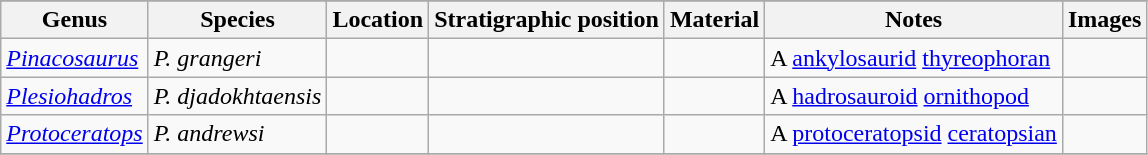<table class="wikitable" align="center">
<tr>
</tr>
<tr>
<th>Genus</th>
<th>Species</th>
<th>Location</th>
<th>Stratigraphic position</th>
<th>Material</th>
<th>Notes</th>
<th>Images</th>
</tr>
<tr>
<td><em><a href='#'>Pinacosaurus</a></em></td>
<td><em>P. grangeri</em></td>
<td></td>
<td></td>
<td></td>
<td>A <a href='#'>ankylosaurid</a> <a href='#'>thyreophoran</a></td>
<td></td>
</tr>
<tr>
<td><em><a href='#'>Plesiohadros</a></em></td>
<td><em>P. djadokhtaensis</em></td>
<td></td>
<td></td>
<td></td>
<td>A <a href='#'>hadrosauroid</a> <a href='#'>ornithopod</a></td>
<td></td>
</tr>
<tr>
<td><em><a href='#'>Protoceratops</a></em></td>
<td><em>P. andrewsi</em></td>
<td></td>
<td></td>
<td></td>
<td>A <a href='#'>protoceratopsid</a> <a href='#'>ceratopsian</a></td>
<td></td>
</tr>
<tr>
</tr>
</table>
